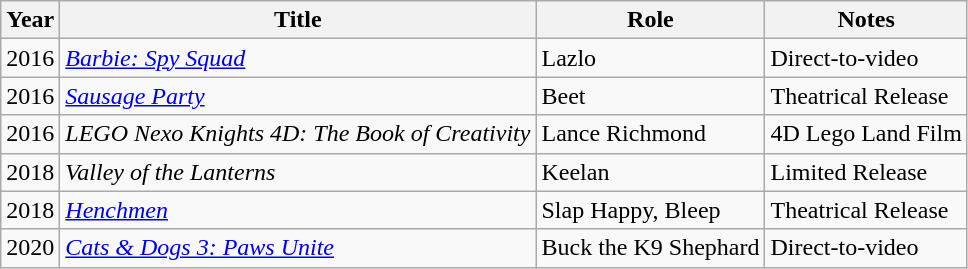<table class="wikitable sortable">
<tr>
<th>Year</th>
<th>Title</th>
<th>Role</th>
<th class="unsortable">Notes</th>
</tr>
<tr>
<td>2016</td>
<td><em><a href='#'>Barbie: Spy Squad</a></em></td>
<td>Lazlo</td>
<td>Direct-to-video</td>
</tr>
<tr>
<td>2016</td>
<td><em><a href='#'>Sausage Party</a></em></td>
<td>Beet</td>
<td>Theatrical Release</td>
</tr>
<tr>
<td>2016</td>
<td><em>LEGO Nexo Knights 4D: The Book of Creativity</em></td>
<td>Lance Richmond</td>
<td>4D Lego Land Film</td>
</tr>
<tr>
<td>2018</td>
<td><em>Valley of the Lanterns</em></td>
<td>Keelan</td>
<td>Limited Release</td>
</tr>
<tr>
<td>2018</td>
<td><em><a href='#'>Henchmen</a></em></td>
<td>Slap Happy, Bleep</td>
<td>Theatrical Release</td>
</tr>
<tr>
<td>2020</td>
<td><em><a href='#'>Cats & Dogs 3: Paws Unite</a></em></td>
<td>Buck the K9 Shephard</td>
<td>Direct-to-video</td>
</tr>
</table>
